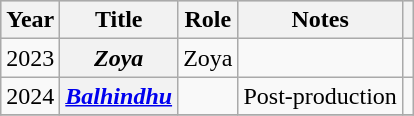<table class="wikitable sortable plainrowheaders">
<tr style="background:#ccc; text-align:center;">
<th scope="col">Year</th>
<th scope="col">Title</th>
<th scope="col">Role</th>
<th scope="col">Notes</th>
<th scope="col" class="unsortable"></th>
</tr>
<tr>
<td>2023</td>
<th scope="row"><em>Zoya</em></th>
<td>Zoya</td>
<td></td>
<td style="text-align: center;"></td>
</tr>
<tr>
<td>2024</td>
<th scope="row"><em><a href='#'>Balhindhu</a></em></th>
<td></td>
<td>Post-production</td>
<td style="text-align: center;"></td>
</tr>
<tr>
</tr>
</table>
